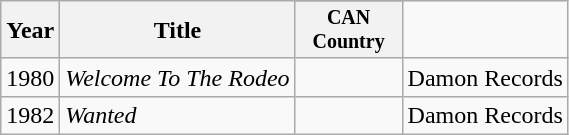<table class="wikitable">
<tr>
<th rowspan="2">Year</th>
<th rowspan="2">Title</th>
</tr>
<tr style="font-size:smaller;">
<th width="65">CAN Country</th>
</tr>
<tr>
<td>1980</td>
<td><em>Welcome To The Rodeo</em></td>
<td align="center"></td>
<td>Damon Records</td>
</tr>
<tr>
<td>1982</td>
<td><em>Wanted</em></td>
<td align="center"></td>
<td>Damon Records</td>
</tr>
</table>
